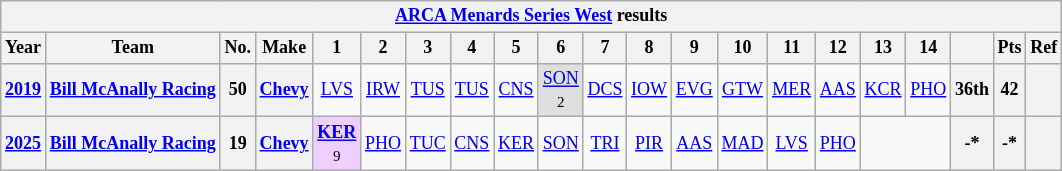<table class="wikitable" style="text-align:center; font-size:75%">
<tr>
<th colspan=21><a href='#'>ARCA Menards Series West</a> results</th>
</tr>
<tr>
<th>Year</th>
<th>Team</th>
<th>No.</th>
<th>Make</th>
<th>1</th>
<th>2</th>
<th>3</th>
<th>4</th>
<th>5</th>
<th>6</th>
<th>7</th>
<th>8</th>
<th>9</th>
<th>10</th>
<th>11</th>
<th>12</th>
<th>13</th>
<th>14</th>
<th></th>
<th>Pts</th>
<th>Ref</th>
</tr>
<tr>
<th><a href='#'>2019</a></th>
<th><a href='#'>Bill McAnally Racing</a></th>
<th>50</th>
<th><a href='#'>Chevy</a></th>
<td><a href='#'>LVS</a></td>
<td><a href='#'>IRW</a></td>
<td><a href='#'>TUS</a></td>
<td><a href='#'>TUS</a></td>
<td><a href='#'>CNS</a></td>
<td style="background:#DFDFDF;"><a href='#'>SON</a><br><small>2</small></td>
<td><a href='#'>DCS</a></td>
<td><a href='#'>IOW</a></td>
<td><a href='#'>EVG</a></td>
<td><a href='#'>GTW</a></td>
<td><a href='#'>MER</a></td>
<td><a href='#'>AAS</a></td>
<td><a href='#'>KCR</a></td>
<td><a href='#'>PHO</a></td>
<th>36th</th>
<th>42</th>
<th></th>
</tr>
<tr>
<th><a href='#'>2025</a></th>
<th><a href='#'>Bill McAnally Racing</a></th>
<th>19</th>
<th><a href='#'>Chevy</a></th>
<td style="background:#EFCFFF;"><strong><a href='#'>KER</a></strong><br><small>9</small></td>
<td><a href='#'>PHO</a></td>
<td><a href='#'>TUC</a></td>
<td><a href='#'>CNS</a></td>
<td><a href='#'>KER</a></td>
<td><a href='#'>SON</a></td>
<td><a href='#'>TRI</a></td>
<td><a href='#'>PIR</a></td>
<td><a href='#'>AAS</a></td>
<td><a href='#'>MAD</a></td>
<td><a href='#'>LVS</a></td>
<td><a href='#'>PHO</a></td>
<td colspan=2></td>
<th>-*</th>
<th>-*</th>
<th></th>
</tr>
</table>
